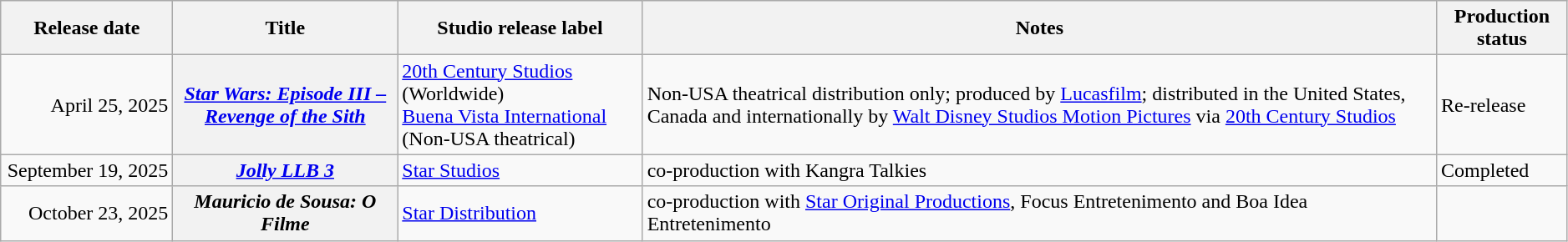<table class="wikitable plainrowheaders sortable" style="width:99%;">
<tr>
<th scope="col" style="width:130px;">Release date</th>
<th scope="col">Title</th>
<th scope="col">Studio release label</th>
<th scope="col" class="unsortable">Notes</th>
<th>Production status</th>
</tr>
<tr>
<td style="text-align:right;">April 25, 2025</td>
<th scope="row"><em><a href='#'>Star Wars: Episode III – Revenge of the Sith</a></em></th>
<td><a href='#'>20th Century Studios</a> (Worldwide)<br><a href='#'>Buena Vista International</a> (Non-USA theatrical)</td>
<td>Non-USA theatrical distribution only; produced by <a href='#'>Lucasfilm</a>; distributed in the United States, Canada and internationally by <a href='#'>Walt Disney Studios Motion Pictures</a> via <a href='#'>20th Century Studios</a></td>
<td>Re-release</td>
</tr>
<tr>
<td style="text-align:right;">September 19, 2025</td>
<th scope="row"><em><a href='#'>Jolly LLB 3</a></em></th>
<td><a href='#'>Star Studios</a></td>
<td>co-production with Kangra Talkies</td>
<td>Completed</td>
</tr>
<tr>
<td style="text-align:right;">October 23, 2025</td>
<th scope="row"><em>Mauricio de Sousa: O Filme</em></th>
<td><a href='#'>Star Distribution</a></td>
<td>co-production with <a href='#'>Star Original Productions</a>, Focus Entretenimento and Boa Idea Entretenimento</td>
</tr>
</table>
